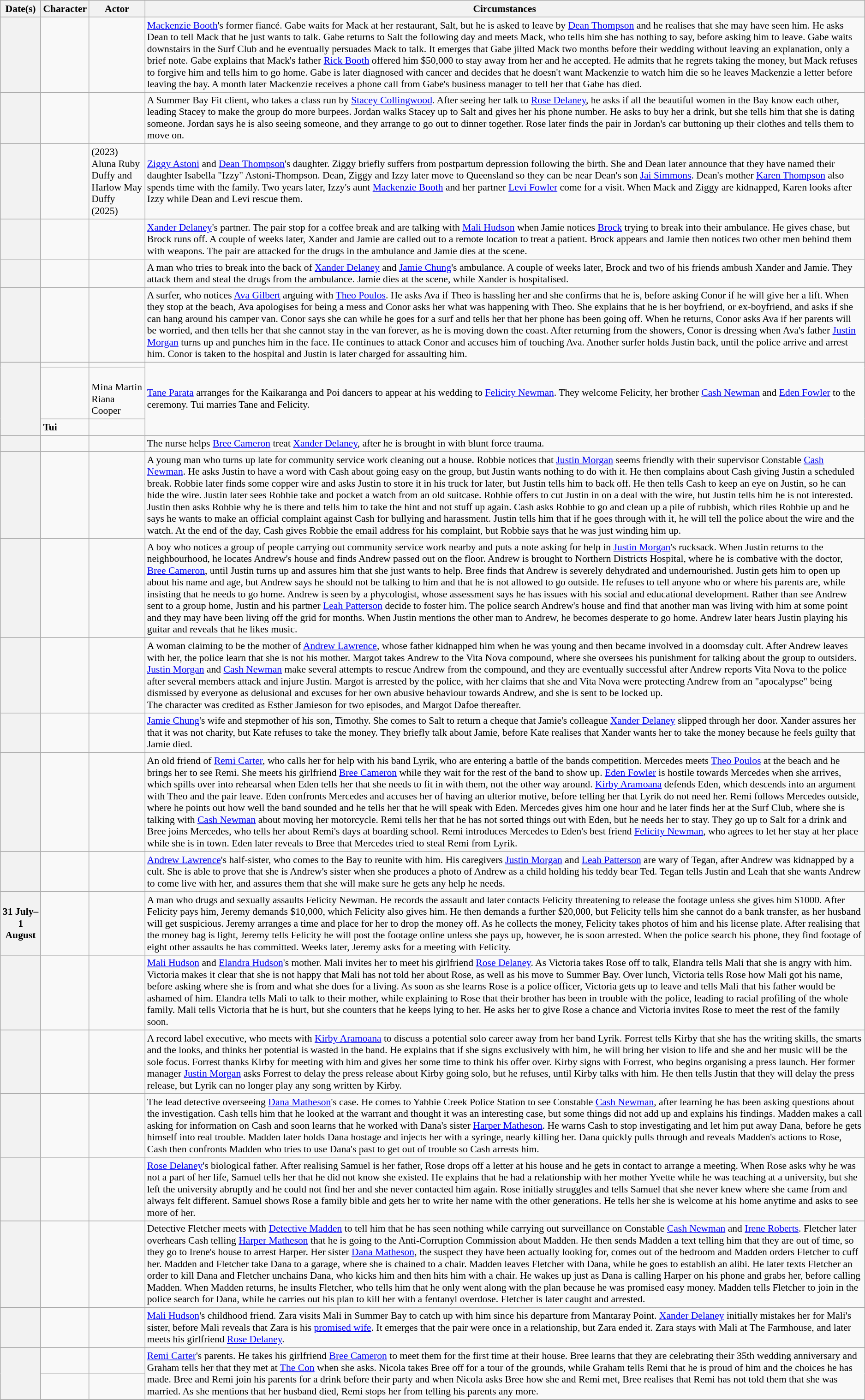<table class="wikitable plainrowheaders" style="font-size:90%">
<tr>
<th scope="col">Date(s)</th>
<th scope="col">Character</th>
<th scope="col">Actor</th>
<th scope="col">Circumstances</th>
</tr>
<tr>
<th scope="row"></th>
<td></td>
<td></td>
<td><a href='#'>Mackenzie Booth</a>'s former fiancé. Gabe waits for Mack at her restaurant, Salt, but he is asked to leave by <a href='#'>Dean Thompson</a> and he realises that she may have seen him. He asks Dean to tell Mack that he just wants to talk. Gabe returns to Salt the following day and meets Mack, who tells him she has nothing to say, before asking him to leave. Gabe waits downstairs in the Surf Club and he eventually persuades Mack to talk. It emerges that Gabe jilted Mack two months before their wedding without leaving an explanation, only a brief note. Gabe explains that Mack's father <a href='#'>Rick Booth</a> offered him $50,000 to stay away from her and he accepted. He admits that he regrets taking the money, but Mack refuses to forgive him and tells him to go home. Gabe is later diagnosed with cancer and decides that he doesn't want Mackenzie to watch him die so he leaves Mackenzie a letter before leaving the bay. A month later Mackenzie receives a phone call from Gabe's business manager to tell her that Gabe has died.</td>
</tr>
<tr>
<th scope="row"></th>
<td></td>
<td></td>
<td>A Summer Bay Fit client, who takes a class run by <a href='#'>Stacey Collingwood</a>. After seeing her talk to <a href='#'>Rose Delaney</a>, he asks if all the beautiful women in the Bay know each other, leading Stacey to make the group do more burpees. Jordan walks Stacey up to Salt and gives her his phone number. He asks to buy her a drink, but she tells him that she is dating someone. Jordan says he is also seeing someone, and they arrange to go out to dinner together. Rose later finds the pair in Jordan's car buttoning up their clothes and tells them to move on.</td>
</tr>
<tr>
<th scope="row"></th>
<td></td>
<td> (2023)<br>Aluna Ruby Duffy and Harlow May Duffy (2025)</td>
<td><a href='#'>Ziggy Astoni</a> and <a href='#'>Dean Thompson</a>'s daughter. Ziggy briefly suffers from postpartum depression following the birth. She and Dean later announce that they have named their daughter Isabella "Izzy" Astoni-Thompson. Dean, Ziggy and Izzy later move to Queensland so they can be near Dean's son <a href='#'>Jai Simmons</a>. Dean's mother <a href='#'>Karen Thompson</a> also spends time with the family. Two years later, Izzy's aunt <a href='#'>Mackenzie Booth</a> and her partner <a href='#'>Levi Fowler</a> come for a visit. When Mack and Ziggy are kidnapped, Karen looks after Izzy while Dean and Levi rescue them.</td>
</tr>
<tr>
<th scope="row"></th>
<td></td>
<td></td>
<td><a href='#'>Xander Delaney</a>'s partner. The pair stop for a coffee break and are talking with <a href='#'>Mali Hudson</a> when Jamie notices <a href='#'>Brock</a> trying to break into their ambulance. He gives chase, but Brock runs off. A couple of weeks later, Xander and Jamie are called out to a remote location to treat a patient. Brock appears and Jamie then notices two other men behind them with weapons. The pair are attacked for the drugs in the ambulance and Jamie dies at the scene.</td>
</tr>
<tr>
<th scope="row"></th>
<td></td>
<td></td>
<td>A man who tries to break into the back of <a href='#'>Xander Delaney</a> and <a href='#'>Jamie Chung</a>'s ambulance. A couple of weeks later, Brock and two of his friends ambush Xander and Jamie. They attack them and steal the drugs from the ambulance. Jamie dies at the scene, while Xander is hospitalised.</td>
</tr>
<tr>
<th scope="row"></th>
<td></td>
<td></td>
<td>A surfer, who notices <a href='#'>Ava Gilbert</a> arguing with <a href='#'>Theo Poulos</a>. He asks Ava if Theo is hassling her and she confirms that he is, before asking Conor if he will give her a lift. When they stop at the beach, Ava apologises for being a mess and Conor asks her what was happening with Theo. She explains that he is her boyfriend, or ex-boyfriend, and asks if she can hang around his camper van. Conor says she can while he goes for a surf and tells her that her phone has been going off. When he returns, Conor asks Ava if her parents will be worried, and then tells her that she cannot stay in the van forever, as he is moving down the coast. After returning from the showers, Conor is dressing when Ava's father <a href='#'>Justin Morgan</a> turns up and punches him in the face. He continues to attack Conor and accuses him of touching Ava. Another surfer holds Justin back, until the police arrive and arrest him. Conor is taken to the hospital and Justin is later charged for assaulting him.</td>
</tr>
<tr>
<th scope="row" rowspan="3"></th>
<td></td>
<td></td>
<td rowspan="3"><a href='#'>Tane Parata</a> arranges for the Kaikaranga and Poi dancers to appear at his wedding to <a href='#'>Felicity Newman</a>. They welcome Felicity, her brother <a href='#'>Cash Newman</a> and <a href='#'>Eden Fowler</a> to the ceremony. Tui marries Tane and Felicity.</td>
</tr>
<tr>
<td></td>
<td><br>Mina Martin<br>Riana Cooper</td>
</tr>
<tr>
<td><strong>Tui</strong></td>
<td></td>
</tr>
<tr>
<th scope="row"></th>
<td></td>
<td></td>
<td>The nurse helps <a href='#'>Bree Cameron</a> treat <a href='#'>Xander Delaney</a>, after he is brought in with blunt force trauma.</td>
</tr>
<tr>
<th scope="row"></th>
<td></td>
<td></td>
<td>A young man who turns up late for community service work cleaning out a house. Robbie notices that <a href='#'>Justin Morgan</a> seems friendly with their supervisor Constable <a href='#'>Cash Newman</a>. He asks Justin to have a word with Cash about going easy on the group, but Justin wants nothing to do with it. He then complains about Cash giving Justin a scheduled break. Robbie later finds some copper wire and asks Justin to store it in his truck for later, but Justin tells him to back off. He then tells Cash to keep an eye on Justin, so he can hide the wire. Justin later sees Robbie take and pocket a watch from an old suitcase. Robbie offers to cut Justin in on a deal with the wire, but Justin tells him he is not interested. Justin then asks Robbie why he is there and tells him to take the hint and not stuff up again. Cash asks Robbie to go and clean up a pile of rubbish, which riles Robbie up and he says he wants to make an official complaint against Cash for bullying and harassment. Justin tells him that if he goes through with it, he will tell the police about the wire and the watch. At the end of the day, Cash gives Robbie the email address for his complaint, but Robbie says that he was just winding him up.</td>
</tr>
<tr>
<th scope="row"></th>
<td></td>
<td></td>
<td>A boy who notices a group of people carrying out community service work nearby and puts a note asking for help in <a href='#'>Justin Morgan</a>'s rucksack. When Justin returns to the neighbourhood, he locates Andrew's house and finds Andrew passed out on the floor. Andrew is brought to Northern Districts Hospital, where he is combative with the doctor, <a href='#'>Bree Cameron</a>, until Justin turns up and assures him that she just wants to help. Bree finds that Andrew is severely dehydrated and undernourished. Justin gets him to open up about his name and age, but Andrew says he should not be talking to him and that he is not allowed to go outside. He refuses to tell anyone who or where his parents are, while insisting that he needs to go home. Andrew is seen by a phycologist, whose assessment says he has issues with his social and educational development. Rather than see Andrew sent to a group home, Justin and his partner <a href='#'>Leah Patterson</a> decide to foster him. The police search Andrew's house and find that another man was living with him at some point and they may have been living off the grid for months. When Justin mentions the other man to Andrew, he becomes desperate to go home. Andrew later hears Justin playing his guitar and reveals that he likes music.</td>
</tr>
<tr>
<th scope="row"></th>
<td></td>
<td></td>
<td>A woman claiming to be the mother of <a href='#'>Andrew Lawrence</a>, whose father kidnapped him when he was young and then became involved in a doomsday cult. After Andrew leaves with her, the police learn that she is not his mother. Margot takes Andrew to the Vita Nova compound, where she oversees his punishment for talking about the group to outsiders. <a href='#'>Justin Morgan</a> and <a href='#'>Cash Newman</a> make several attempts to rescue Andrew from the compound, and they are eventually successful after Andrew reports Vita Nova to the police after several members attack and injure Justin. Margot is arrested by the police, with her claims that she and Vita Nova were protecting Andrew from an "apocalypse" being dismissed by everyone as delusional and excuses for her own abusive behaviour towards Andrew, and she is sent to be locked up.<br>The character was credited as Esther Jamieson for two episodes, and Margot Dafoe thereafter.</td>
</tr>
<tr>
<th scope="row"></th>
<td></td>
<td></td>
<td><a href='#'>Jamie Chung</a>'s wife and stepmother of his son, Timothy. She comes to Salt to return a cheque that Jamie's colleague <a href='#'>Xander Delaney</a> slipped through her door. Xander assures her that it was not charity, but Kate refuses to take the money. They briefly talk about Jamie, before Kate realises that Xander wants her to take the money because he feels guilty that Jamie died.</td>
</tr>
<tr>
<th scope="row"></th>
<td></td>
<td></td>
<td>An old friend of <a href='#'>Remi Carter</a>, who calls her for help with his band Lyrik, who are entering a battle of the bands competition. Mercedes meets <a href='#'>Theo Poulos</a> at the beach and he brings her to see Remi. She meets his girlfriend <a href='#'>Bree Cameron</a> while they wait for the rest of the band to show up. <a href='#'>Eden Fowler</a> is hostile towards Mercedes when she arrives, which spills over into rehearsal when Eden tells her that she needs to fit in with them, not the other way around. <a href='#'>Kirby Aramoana</a> defends Eden, which descends into an argument with Theo and the pair leave. Eden confronts Mercedes and accuses her of having an ulterior motive, before telling her that Lyrik do not need her. Remi follows Mercedes outside, where he points out how well the band sounded and he tells her that he will speak with Eden. Mercedes gives him one hour and he later finds her at the Surf Club, where she is talking with <a href='#'>Cash Newman</a> about moving her motorcycle. Remi tells her that he has not sorted things out with Eden, but he needs her to stay. They go up to Salt for a drink and Bree joins Mercedes, who tells her about Remi's days at boarding school. Remi introduces Mercedes to Eden's best friend <a href='#'>Felicity Newman</a>, who agrees to let her stay at her place while she is in town. Eden later reveals to Bree that Mercedes tried to steal Remi from Lyrik.</td>
</tr>
<tr>
<th scope="row"></th>
<td></td>
<td></td>
<td><a href='#'>Andrew Lawrence</a>'s half-sister, who comes to the Bay to reunite with him. His caregivers <a href='#'>Justin Morgan</a> and <a href='#'>Leah Patterson</a> are wary of Tegan, after Andrew was kidnapped by a cult. She is able to prove that she is Andrew's sister when she produces a photo of Andrew as a child holding his teddy bear Ted. Tegan tells Justin and Leah that she wants Andrew to come live with her, and assures them that she will make sure he gets any help he needs.</td>
</tr>
<tr>
<th scope="row">31 July–1 August</th>
<td></td>
<td></td>
<td>A man who drugs and sexually assaults Felicity Newman. He records the assault and later contacts Felicity threatening to release the footage unless she gives him $1000. After Felicity pays him, Jeremy demands $10,000, which Felicity also gives him. He then demands a further $20,000, but Felicity tells him she cannot do a bank transfer, as her husband will get suspicious. Jeremy arranges a time and place for her to drop the money off. As he collects the money, Felicity takes photos of him and his license plate. After realising that the money bag is light, Jeremy tells Felicity he will post the footage online unless she pays up, however, he is soon arrested. When the police search his phone, they find footage of eight other assaults he has committed. Weeks later, Jeremy asks for a meeting with Felicity.</td>
</tr>
<tr>
<th scope="row"></th>
<td></td>
<td></td>
<td><a href='#'>Mali Hudson</a> and <a href='#'>Elandra Hudson</a>'s mother. Mali invites her to meet his girlfriend <a href='#'>Rose Delaney</a>. As Victoria takes Rose off to talk, Elandra tells Mali that she is angry with him. Victoria makes it clear that she is not happy that Mali has not told her about Rose, as well as his move to Summer Bay. Over lunch, Victoria tells Rose how Mali got his name, before asking where she is from and what she does for a living. As soon as she learns Rose is a police officer, Victoria gets up to leave and tells Mali that his father would be ashamed of him. Elandra tells Mali to talk to their mother, while explaining to Rose that their brother has been in trouble with the police, leading to racial profiling of the whole family. Mali tells Victoria that he is hurt, but she counters that he keeps lying to her. He asks her to give Rose a chance and Victoria invites Rose to meet the rest of the family soon.</td>
</tr>
<tr>
<th scope="row"></th>
<td></td>
<td></td>
<td>A record label executive, who meets with <a href='#'>Kirby Aramoana</a> to discuss a potential solo career away from her band Lyrik. Forrest tells Kirby that she has the writing skills, the smarts and the looks, and thinks her potential is wasted in the band. He explains that if she signs exclusively with him, he will bring her vision to life and she and her music will be the sole focus. Forrest thanks Kirby for meeting with him and gives her some time to think his offer over. Kirby signs with Forrest, who begins organising a press launch. Her former manager <a href='#'>Justin Morgan</a> asks Forrest to delay the press release about Kirby going solo, but he refuses, until Kirby talks with him. He then tells Justin that they will delay the press release, but Lyrik can no longer play any song written by Kirby.</td>
</tr>
<tr>
<th scope="row"></th>
<td></td>
<td></td>
<td>The lead detective overseeing <a href='#'>Dana Matheson</a>'s case. He comes to Yabbie Creek Police Station to see Constable <a href='#'>Cash Newman</a>, after learning he has been asking questions about the investigation. Cash tells him that he looked at the warrant and thought it was an interesting case, but some things did not add up and explains his findings. Madden makes a call asking for information on Cash and soon learns that he worked with Dana's sister <a href='#'>Harper Matheson</a>. He warns Cash to stop investigating and let him put away Dana, before he gets himself into real trouble. Madden later holds Dana hostage and injects her with a  syringe, nearly killing her. Dana quickly pulls through and reveals Madden's actions to Rose, Cash then confronts Madden who tries to use Dana's past to get out of trouble so Cash arrests him.</td>
</tr>
<tr>
<th scope="row"></th>
<td></td>
<td></td>
<td><a href='#'>Rose Delaney</a>'s biological father. After realising Samuel is her father, Rose drops off a letter at his house and he gets in contact to arrange a meeting. When Rose asks why he was not a part of her life, Samuel tells her that he did not know she existed. He explains that he had a relationship with her mother Yvette while he was teaching at a university, but she left the university abruptly and he could not find her and she never contacted him again. Rose initially struggles and tells Samuel that she never knew where she came from and always felt different. Samuel shows Rose a family bible and gets her to write her name with the other generations. He tells her she is welcome at his home anytime and asks to see more of her.</td>
</tr>
<tr>
<th scope="row"></th>
<td></td>
<td></td>
<td>Detective Fletcher meets with <a href='#'>Detective Madden</a> to tell him that he has seen nothing while carrying out surveillance on Constable <a href='#'>Cash Newman</a> and <a href='#'>Irene Roberts</a>. Fletcher later overhears Cash telling <a href='#'>Harper Matheson</a> that he is going to the Anti-Corruption Commission about Madden. He then sends Madden a text telling him that they are out of time, so they go to Irene's house to arrest Harper. Her sister <a href='#'>Dana Matheson</a>, the suspect they have been actually looking for, comes out of the bedroom and Madden orders Fletcher to cuff her. Madden and Fletcher take Dana to a garage, where she is chained to a chair. Madden leaves Fletcher with Dana, while he goes to establish an alibi. He later texts Fletcher an order to kill Dana and Fletcher unchains Dana, who kicks him and then hits him with a chair. He wakes up just as Dana is calling Harper on his phone and grabs her, before calling Madden. When Madden returns, he insults Fletcher, who tells him that he only went along with the plan because he was promised easy money. Madden tells Fletcher to join in the police search for Dana, while he carries out his plan to kill her with a fentanyl overdose. Fletcher is later caught and arrested.</td>
</tr>
<tr>
<th scope="row"></th>
<td></td>
<td></td>
<td><a href='#'>Mali Hudson</a>'s childhood friend. Zara visits Mali in Summer Bay to catch up with him since his departure from Mantaray Point. <a href='#'>Xander Delaney</a> initially mistakes her for Mali's sister, before Mali reveals that Zara is his <a href='#'>promised wife</a>. It emerges that the pair were once in a relationship, but Zara ended it. Zara stays with Mali at The Farmhouse, and later meets his girlfriend <a href='#'>Rose Delaney</a>.</td>
</tr>
<tr>
<th scope="row" rowspan="2"></th>
<td></td>
<td></td>
<td rowspan="2"><a href='#'>Remi Carter</a>'s parents. He takes his girlfriend <a href='#'>Bree Cameron</a> to meet them for the first time at their house. Bree learns that they are celebrating their 35th wedding anniversary and Graham tells her that they met at <a href='#'>The Con</a> when she asks. Nicola takes Bree off for a tour of the grounds, while Graham tells Remi that he is proud of him and the choices he has made. Bree and Remi join his parents for a drink before their party and when Nicola asks Bree how she and Remi met, Bree realises that Remi has not told them that she was married. As she mentions that her husband died, Remi stops her from telling his parents any more.</td>
</tr>
<tr>
<td></td>
<td></td>
</tr>
<tr>
</tr>
</table>
